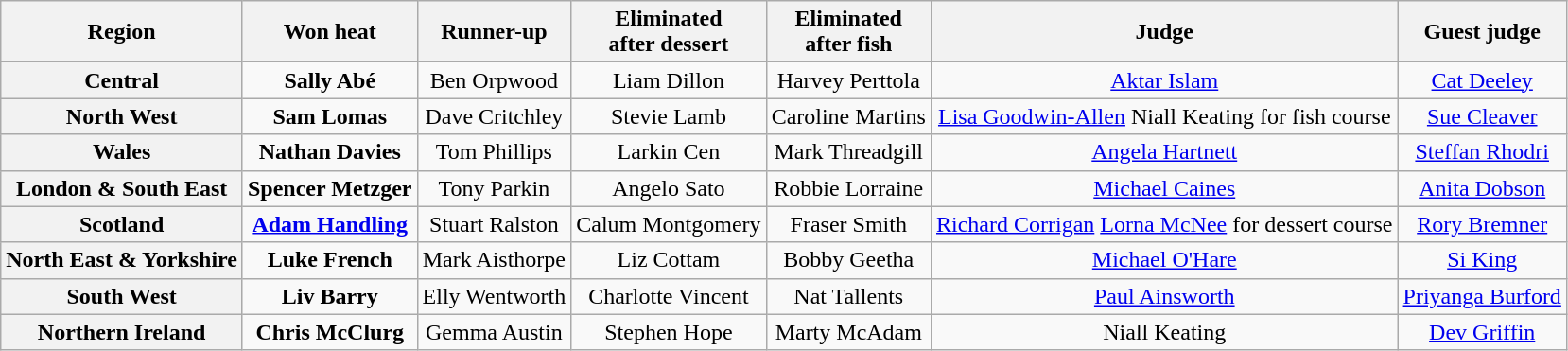<table class="wikitable plainrowheaders sortable" style="text-align:center;">
<tr>
<th scope="col">Region</th>
<th scope="col">Won heat</th>
<th scope="col">Runner-up</th>
<th scope="col">Eliminated<br>after dessert</th>
<th scope="col">Eliminated<br>after fish</th>
<th scope="col">Judge</th>
<th scope="col">Guest judge</th>
</tr>
<tr>
<th scope="row">Central</th>
<td><strong>Sally Abé</strong></td>
<td>Ben Orpwood</td>
<td>Liam Dillon</td>
<td>Harvey Perttola</td>
<td><a href='#'>Aktar Islam</a></td>
<td><a href='#'>Cat Deeley</a></td>
</tr>
<tr>
<th scope="row">North West</th>
<td><strong>Sam Lomas</strong></td>
<td>Dave Critchley</td>
<td>Stevie Lamb</td>
<td>Caroline Martins</td>
<td><a href='#'>Lisa Goodwin-Allen</a>  Niall Keating for fish course</td>
<td><a href='#'>Sue Cleaver</a></td>
</tr>
<tr>
<th scope="row">Wales</th>
<td><strong>Nathan Davies</strong></td>
<td>Tom Phillips</td>
<td>Larkin Cen</td>
<td>Mark Threadgill</td>
<td><a href='#'>Angela Hartnett</a></td>
<td><a href='#'>Steffan Rhodri</a></td>
</tr>
<tr>
<th scope="row">London & South East</th>
<td><strong>Spencer Metzger</strong></td>
<td>Tony Parkin</td>
<td>Angelo Sato</td>
<td>Robbie Lorraine</td>
<td><a href='#'>Michael Caines</a></td>
<td><a href='#'>Anita Dobson</a></td>
</tr>
<tr>
<th scope="row">Scotland</th>
<td><strong><a href='#'>Adam Handling</a></strong></td>
<td>Stuart Ralston</td>
<td>Calum Montgomery</td>
<td>Fraser Smith</td>
<td><a href='#'>Richard Corrigan</a> <a href='#'>Lorna McNee</a> for dessert course</td>
<td><a href='#'>Rory Bremner</a></td>
</tr>
<tr>
<th scope="row">North East & Yorkshire</th>
<td><strong>Luke French</strong></td>
<td>Mark Aisthorpe</td>
<td>Liz Cottam</td>
<td>Bobby Geetha</td>
<td><a href='#'>Michael O'Hare</a></td>
<td><a href='#'>Si King</a></td>
</tr>
<tr>
<th scope="row">South West</th>
<td><strong>Liv Barry</strong></td>
<td>Elly Wentworth</td>
<td>Charlotte Vincent</td>
<td>Nat Tallents</td>
<td><a href='#'>Paul Ainsworth</a></td>
<td><a href='#'>Priyanga Burford</a></td>
</tr>
<tr>
<th scope="row">Northern Ireland</th>
<td><strong>Chris McClurg</strong></td>
<td>Gemma Austin</td>
<td>Stephen Hope</td>
<td>Marty McAdam</td>
<td>Niall Keating</td>
<td><a href='#'>Dev Griffin</a></td>
</tr>
</table>
